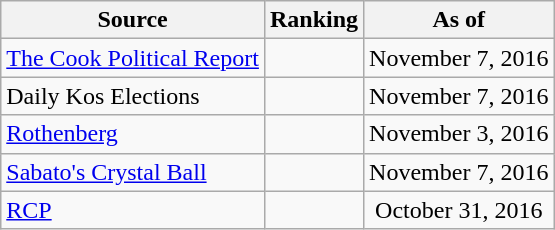<table class="wikitable" style="text-align:center">
<tr>
<th>Source</th>
<th>Ranking</th>
<th>As of</th>
</tr>
<tr>
<td align=left><a href='#'>The Cook Political Report</a></td>
<td></td>
<td>November 7, 2016</td>
</tr>
<tr>
<td align=left>Daily Kos Elections</td>
<td></td>
<td>November 7, 2016</td>
</tr>
<tr>
<td align=left><a href='#'>Rothenberg</a></td>
<td></td>
<td>November 3, 2016</td>
</tr>
<tr>
<td align=left><a href='#'>Sabato's Crystal Ball</a></td>
<td></td>
<td>November 7, 2016</td>
</tr>
<tr>
<td align="left"><a href='#'>RCP</a></td>
<td></td>
<td>October 31, 2016</td>
</tr>
</table>
